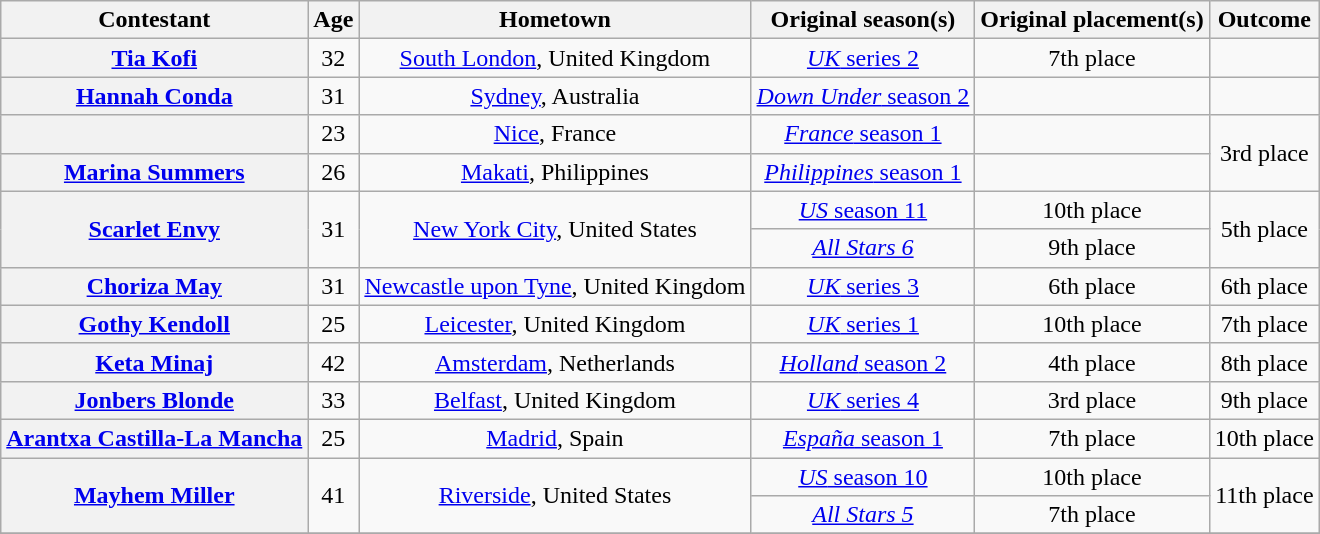<table class="wikitable sortable" style="text-align:center">
<tr>
<th scope="col">Contestant</th>
<th scope="col">Age</th>
<th scope="col">Hometown</th>
<th class="col">Original season(s)</th>
<th scope="col">Original placement(s)</th>
<th scope="col">Outcome</th>
</tr>
<tr>
<th scope="row"><a href='#'>Tia Kofi</a></th>
<td>32</td>
<td><a href='#'>South London</a>, United Kingdom</td>
<td><a href='#'><em>UK</em> series 2</a></td>
<td>7th place</td>
<td></td>
</tr>
<tr>
<th scope="row"><a href='#'>Hannah Conda</a></th>
<td>31</td>
<td><a href='#'>Sydney</a>, Australia</td>
<td nowrap><a href='#'><em>Down Under</em> season 2</a></td>
<td></td>
<td></td>
</tr>
<tr>
<th scope="row"></th>
<td>23</td>
<td><a href='#'>Nice</a>, France</td>
<td><a href='#'><em>France</em> season 1</a></td>
<td></td>
<td rowspan="2">3rd place</td>
</tr>
<tr>
<th scope="row"><a href='#'>Marina Summers</a></th>
<td>26</td>
<td><a href='#'>Makati</a>, Philippines</td>
<td><a href='#'><em>Philippines</em> season 1</a></td>
<td></td>
</tr>
<tr>
<th scope="row" rowspan="2"><a href='#'>Scarlet Envy</a></th>
<td rowspan="2">31</td>
<td rowspan="2"><a href='#'>New York City</a>, United States</td>
<td><a href='#'><em>US</em> season 11</a></td>
<td>10th place</td>
<td rowspan="2">5th place</td>
</tr>
<tr>
<td><a href='#'><em>All Stars 6</em></a></td>
<td>9th place</td>
</tr>
<tr>
<th scope="row"><a href='#'>Choriza May</a></th>
<td>31</td>
<td nowrap><a href='#'>Newcastle upon Tyne</a>, United Kingdom</td>
<td><a href='#'><em>UK</em> series 3</a></td>
<td>6th place</td>
<td>6th place</td>
</tr>
<tr>
<th scope="row"><a href='#'>Gothy Kendoll</a></th>
<td>25</td>
<td><a href='#'>Leicester</a>, United Kingdom</td>
<td><a href='#'><em>UK</em> series 1</a></td>
<td>10th place</td>
<td>7th place</td>
</tr>
<tr>
<th scope="row"><a href='#'>Keta Minaj</a></th>
<td>42</td>
<td><a href='#'>Amsterdam</a>, Netherlands</td>
<td><a href='#'><em>Holland</em> season 2</a></td>
<td>4th place</td>
<td>8th place</td>
</tr>
<tr>
<th scope="row"><a href='#'>Jonbers Blonde</a></th>
<td>33</td>
<td><a href='#'>Belfast</a>, United Kingdom</td>
<td><a href='#'><em>UK</em> series 4</a></td>
<td>3rd place</td>
<td>9th place</td>
</tr>
<tr>
<th scope="row" nowrap><a href='#'>Arantxa Castilla-La Mancha</a></th>
<td>25</td>
<td><a href='#'>Madrid</a>, Spain</td>
<td><a href='#'><em>España</em> season 1</a></td>
<td>7th place</td>
<td nowrap>10th place</td>
</tr>
<tr>
<th scope="row" rowspan="2"><a href='#'>Mayhem Miller</a></th>
<td rowspan="2">41</td>
<td rowspan="2"><a href='#'>Riverside</a>, United States</td>
<td><a href='#'><em>US</em> season 10</a></td>
<td>10th place</td>
<td rowspan="2">11th place</td>
</tr>
<tr>
<td><a href='#'><em>All Stars 5</em></a></td>
<td>7th place</td>
</tr>
<tr>
</tr>
</table>
